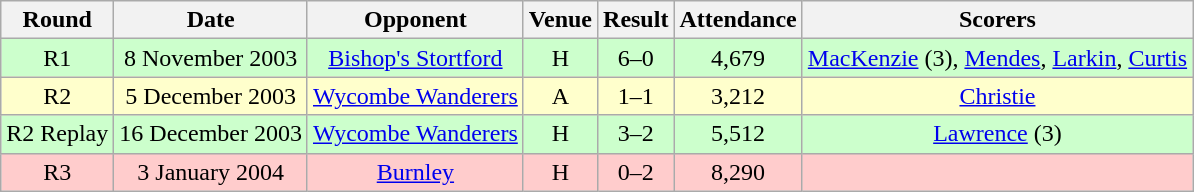<table class= "wikitable " style="font-size:100%; text-align:center">
<tr>
<th>Round</th>
<th>Date</th>
<th>Opponent</th>
<th>Venue</th>
<th>Result</th>
<th>Attendance</th>
<th>Scorers</th>
</tr>
<tr style="background: #CCFFCC;">
<td>R1</td>
<td>8 November 2003</td>
<td><a href='#'>Bishop's Stortford</a></td>
<td>H</td>
<td>6–0</td>
<td>4,679</td>
<td><a href='#'>MacKenzie</a> (3), <a href='#'>Mendes</a>, <a href='#'>Larkin</a>, <a href='#'>Curtis</a></td>
</tr>
<tr style="background: #FFFFCC;">
<td>R2</td>
<td>5 December 2003</td>
<td><a href='#'>Wycombe Wanderers</a></td>
<td>A</td>
<td>1–1</td>
<td>3,212</td>
<td><a href='#'>Christie</a></td>
</tr>
<tr style="background: #CCFFCC;">
<td>R2 Replay</td>
<td>16 December 2003</td>
<td><a href='#'>Wycombe Wanderers</a></td>
<td>H</td>
<td>3–2</td>
<td>5,512</td>
<td><a href='#'>Lawrence</a> (3)</td>
</tr>
<tr style="background: #FFCCCC;">
<td>R3</td>
<td>3 January 2004</td>
<td><a href='#'>Burnley</a></td>
<td>H</td>
<td>0–2</td>
<td>8,290</td>
<td></td>
</tr>
</table>
